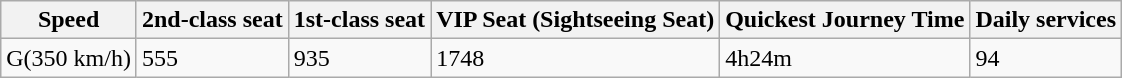<table class="wikitable">
<tr>
<th>Speed</th>
<th>2nd-class seat</th>
<th>1st-class seat</th>
<th>VIP Seat (Sightseeing Seat)</th>
<th>Quickest Journey Time</th>
<th>Daily services</th>
</tr>
<tr>
<td>G(350 km/h)</td>
<td>555</td>
<td>935</td>
<td>1748</td>
<td>4h24m</td>
<td>94</td>
</tr>
</table>
